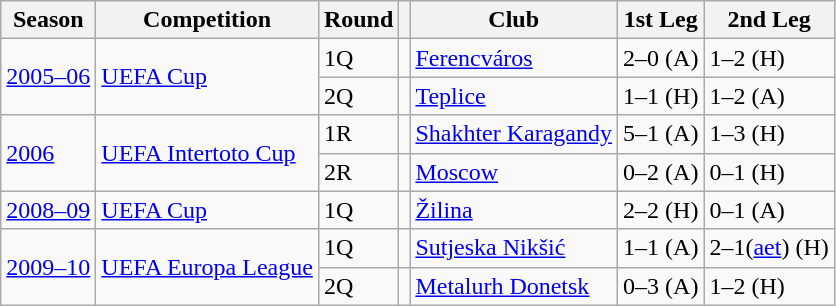<table class="wikitable">
<tr>
<th>Season</th>
<th>Competition</th>
<th>Round</th>
<th></th>
<th>Club</th>
<th>1st Leg</th>
<th>2nd Leg</th>
</tr>
<tr>
<td rowspan="2"><a href='#'>2005–06</a></td>
<td rowspan="2"><a href='#'>UEFA Cup</a></td>
<td>1Q</td>
<td></td>
<td><a href='#'>Ferencváros</a></td>
<td>2–0 (A)</td>
<td>1–2 (H)</td>
</tr>
<tr>
<td>2Q</td>
<td></td>
<td><a href='#'>Teplice</a></td>
<td>1–1 (H)</td>
<td>1–2 (A)</td>
</tr>
<tr>
<td rowspan="2"><a href='#'>2006</a></td>
<td rowspan="2"><a href='#'>UEFA Intertoto Cup</a></td>
<td>1R</td>
<td></td>
<td><a href='#'>Shakhter Karagandy</a></td>
<td>5–1 (A)</td>
<td>1–3 (H)</td>
</tr>
<tr>
<td>2R</td>
<td></td>
<td><a href='#'>Moscow</a></td>
<td>0–2 (A)</td>
<td>0–1 (H)</td>
</tr>
<tr>
<td><a href='#'>2008–09</a></td>
<td><a href='#'>UEFA Cup</a></td>
<td>1Q</td>
<td></td>
<td><a href='#'>Žilina</a></td>
<td>2–2 (H)</td>
<td>0–1 (A)</td>
</tr>
<tr>
<td rowspan="2"><a href='#'>2009–10</a></td>
<td rowspan="2"><a href='#'>UEFA Europa League</a></td>
<td>1Q</td>
<td></td>
<td><a href='#'>Sutjeska Nikšić</a></td>
<td>1–1 (A)</td>
<td>2–1(<a href='#'>aet</a>) (H)</td>
</tr>
<tr>
<td>2Q</td>
<td></td>
<td><a href='#'>Metalurh Donetsk</a></td>
<td>0–3 (A)</td>
<td>1–2 (H)</td>
</tr>
</table>
